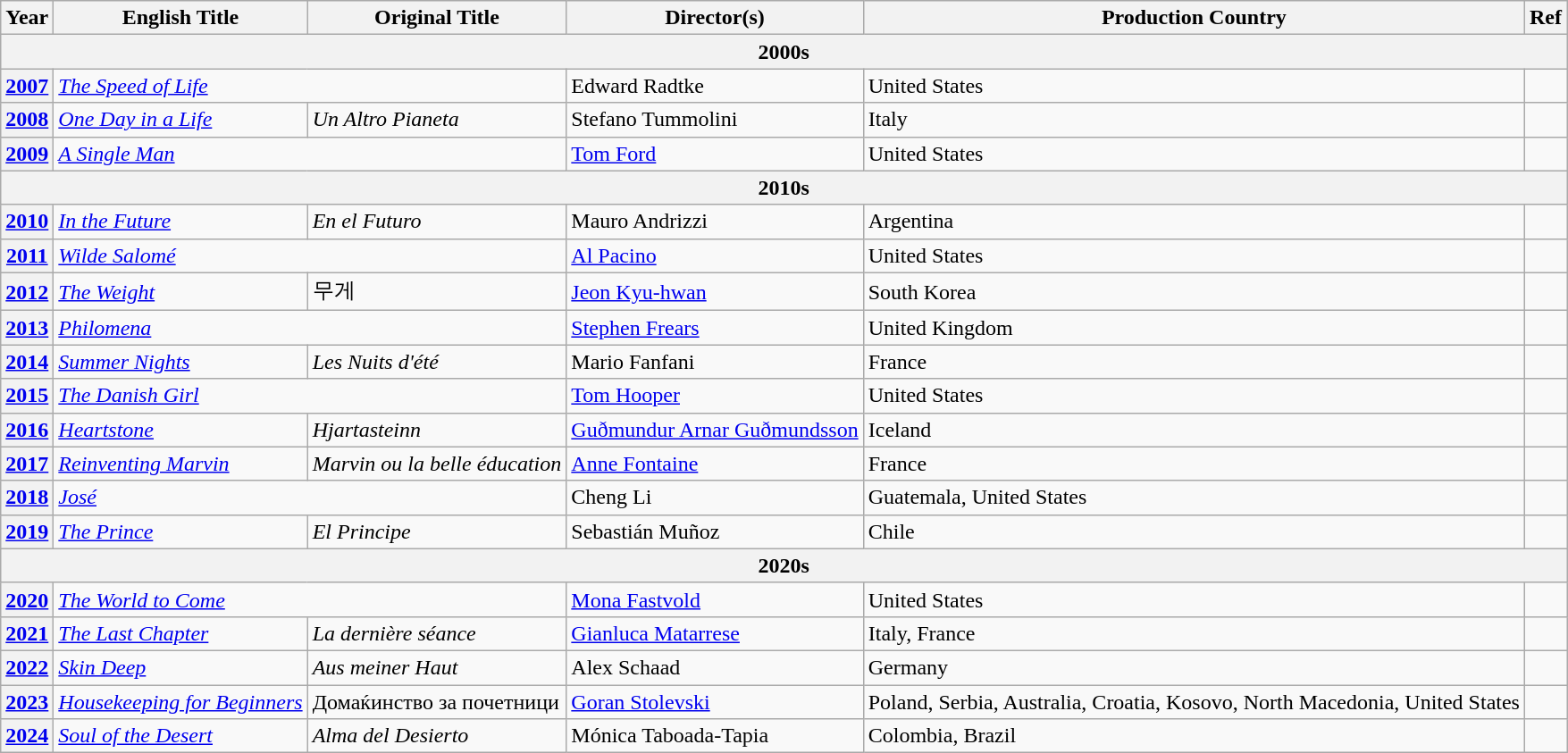<table class="wikitable">
<tr>
<th>Year</th>
<th>English Title</th>
<th>Original Title</th>
<th>Director(s)</th>
<th>Production Country</th>
<th>Ref</th>
</tr>
<tr>
<th colspan="6">2000s</th>
</tr>
<tr>
<th><a href='#'>2007</a></th>
<td colspan="2"><em><a href='#'>The Speed of Life</a></em></td>
<td>Edward Radtke</td>
<td>United States</td>
<td></td>
</tr>
<tr>
<th><a href='#'>2008</a></th>
<td><em><a href='#'>One Day in a Life</a></em></td>
<td><em>Un Altro Pianeta</em></td>
<td>Stefano Tummolini</td>
<td>Italy</td>
<td></td>
</tr>
<tr>
<th><a href='#'>2009</a></th>
<td colspan="2"><em><a href='#'>A Single Man</a></em></td>
<td><a href='#'>Tom Ford</a></td>
<td>United States</td>
<td></td>
</tr>
<tr>
<th colspan="6">2010s</th>
</tr>
<tr>
<th><a href='#'>2010</a></th>
<td><em><a href='#'>In the Future</a></em></td>
<td><em>En el Futuro</em></td>
<td>Mauro Andrizzi</td>
<td>Argentina</td>
<td></td>
</tr>
<tr>
<th><a href='#'>2011</a></th>
<td colspan="2"><em><a href='#'>Wilde Salomé</a></em></td>
<td><a href='#'>Al Pacino</a></td>
<td>United States</td>
<td></td>
</tr>
<tr>
<th><a href='#'>2012</a></th>
<td><em><a href='#'>The Weight</a></em></td>
<td>무게</td>
<td><a href='#'>Jeon Kyu-hwan</a></td>
<td>South Korea</td>
<td></td>
</tr>
<tr>
<th><a href='#'>2013</a></th>
<td colspan="2"><em><a href='#'>Philomena</a></em></td>
<td><a href='#'>Stephen Frears</a></td>
<td>United Kingdom</td>
<td></td>
</tr>
<tr>
<th><a href='#'>2014</a></th>
<td><em><a href='#'>Summer Nights</a></em></td>
<td><em>Les Nuits d'été</em></td>
<td>Mario Fanfani</td>
<td>France</td>
<td></td>
</tr>
<tr>
<th><a href='#'>2015</a></th>
<td colspan="2"><em><a href='#'>The Danish Girl</a></em></td>
<td><a href='#'>Tom Hooper</a></td>
<td>United States</td>
<td></td>
</tr>
<tr>
<th><a href='#'>2016</a></th>
<td><em><a href='#'>Heartstone</a></em></td>
<td><em>Hjartasteinn</em></td>
<td><a href='#'>Guðmundur Arnar Guðmundsson</a></td>
<td>Iceland</td>
<td></td>
</tr>
<tr>
<th><a href='#'>2017</a></th>
<td><em><a href='#'>Reinventing Marvin</a></em></td>
<td><em>Marvin ou la belle éducation</em></td>
<td><a href='#'>Anne Fontaine</a></td>
<td>France</td>
<td></td>
</tr>
<tr>
<th><a href='#'>2018</a></th>
<td colspan="2"><em><a href='#'>José</a></em></td>
<td>Cheng Li</td>
<td>Guatemala, United States</td>
<td></td>
</tr>
<tr>
<th><a href='#'>2019</a></th>
<td><em><a href='#'>The Prince</a></em></td>
<td><em>El Principe</em></td>
<td>Sebastián Muñoz</td>
<td>Chile</td>
<td></td>
</tr>
<tr>
<th colspan="6">2020s</th>
</tr>
<tr>
<th><a href='#'>2020</a></th>
<td colspan="2"><em><a href='#'>The World to Come</a></em></td>
<td><a href='#'>Mona Fastvold</a></td>
<td>United States</td>
<td></td>
</tr>
<tr>
<th><a href='#'>2021</a></th>
<td><em><a href='#'>The Last Chapter</a></em></td>
<td><em>La dernière séance</em></td>
<td><a href='#'>Gianluca Matarrese</a></td>
<td>Italy, France</td>
<td></td>
</tr>
<tr>
<th><a href='#'>2022</a></th>
<td><em><a href='#'>Skin Deep</a></em></td>
<td><em>Aus meiner Haut</em></td>
<td>Alex Schaad</td>
<td>Germany</td>
<td></td>
</tr>
<tr>
<th><a href='#'>2023</a></th>
<td><em><a href='#'>Housekeeping for Beginners</a></em></td>
<td>Домаќинство за почетници</td>
<td><a href='#'>Goran Stolevski</a></td>
<td>Poland, Serbia, Australia, Croatia, Kosovo, North Macedonia, United States</td>
<td></td>
</tr>
<tr>
<th><a href='#'>2024</a></th>
<td><em><a href='#'>Soul of the Desert</a></em></td>
<td><em>Alma del Desierto</em></td>
<td>Mónica Taboada-Tapia</td>
<td>Colombia, Brazil</td>
<td></td>
</tr>
</table>
